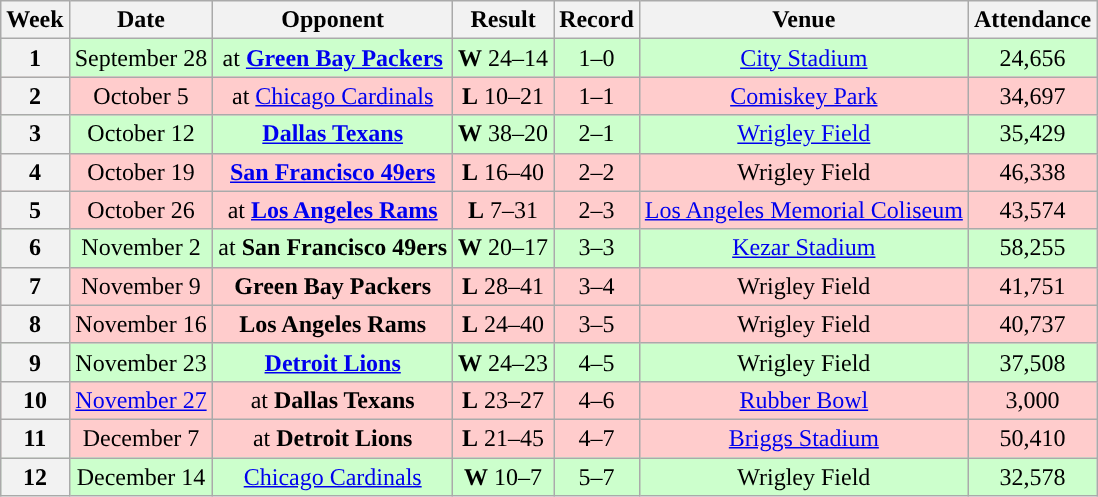<table class="wikitable" style="text-align:center">
<tr>
<th>Week</th>
<th>Date</th>
<th>Opponent</th>
<th>Result</th>
<th>Record</th>
<th>Venue</th>
<th>Attendance</th>
</tr>
<tr style="background:#cfc">
<th>1</th>
<td>September 28</td>
<td>at <strong><a href='#'>Green Bay Packers</a></strong></td>
<td><strong>W</strong> 24–14</td>
<td>1–0</td>
<td><a href='#'>City Stadium</a></td>
<td>24,656</td>
</tr>
<tr style="background:#fcc">
<th>2</th>
<td>October 5</td>
<td>at <a href='#'>Chicago Cardinals</a></td>
<td><strong>L</strong> 10–21</td>
<td>1–1</td>
<td><a href='#'>Comiskey Park</a></td>
<td>34,697</td>
</tr>
<tr style="background:#cfc">
<th>3</th>
<td>October 12</td>
<td><strong><a href='#'>Dallas Texans</a></strong></td>
<td><strong>W</strong> 38–20</td>
<td>2–1</td>
<td><a href='#'>Wrigley Field</a></td>
<td>35,429</td>
</tr>
<tr style="background:#fcc">
<th>4</th>
<td>October 19</td>
<td><strong><a href='#'>San Francisco 49ers</a></strong></td>
<td><strong>L</strong> 16–40</td>
<td>2–2</td>
<td>Wrigley Field</td>
<td>46,338</td>
</tr>
<tr style="background:#fcc">
<th>5</th>
<td>October 26</td>
<td>at <strong><a href='#'>Los Angeles Rams</a></strong></td>
<td><strong>L</strong> 7–31</td>
<td>2–3</td>
<td><a href='#'>Los Angeles Memorial Coliseum</a></td>
<td>43,574</td>
</tr>
<tr style="background:#cfc">
<th>6</th>
<td>November 2</td>
<td>at <strong>San Francisco 49ers</strong></td>
<td><strong>W</strong> 20–17</td>
<td>3–3</td>
<td><a href='#'>Kezar Stadium</a></td>
<td>58,255</td>
</tr>
<tr style="background:#fcc">
<th>7</th>
<td>November 9</td>
<td><strong>Green Bay Packers</strong></td>
<td><strong>L</strong> 28–41</td>
<td>3–4</td>
<td>Wrigley Field</td>
<td>41,751</td>
</tr>
<tr style="background:#fcc">
<th>8</th>
<td>November 16</td>
<td><strong>Los Angeles Rams</strong></td>
<td><strong>L</strong> 24–40</td>
<td>3–5</td>
<td>Wrigley Field</td>
<td>40,737</td>
</tr>
<tr style="background:#cfc">
<th>9</th>
<td>November 23</td>
<td><strong><a href='#'>Detroit Lions</a></strong></td>
<td><strong>W</strong> 24–23</td>
<td>4–5</td>
<td>Wrigley Field</td>
<td>37,508</td>
</tr>
<tr style="background:#fcc">
<th>10</th>
<td><a href='#'>November 27</a></td>
<td>at <strong>Dallas Texans</strong></td>
<td><strong>L</strong> 23–27</td>
<td>4–6</td>
<td><a href='#'>Rubber Bowl</a></td>
<td>3,000</td>
</tr>
<tr style="background:#fcc">
<th>11</th>
<td>December 7</td>
<td>at <strong>Detroit Lions</strong></td>
<td><strong>L</strong> 21–45</td>
<td>4–7</td>
<td><a href='#'>Briggs Stadium</a></td>
<td>50,410</td>
</tr>
<tr style="background:#cfc">
<th>12</th>
<td>December 14</td>
<td><a href='#'>Chicago Cardinals</a></td>
<td><strong>W</strong> 10–7</td>
<td>5–7</td>
<td>Wrigley Field</td>
<td>32,578</td>
</tr>
</table>
